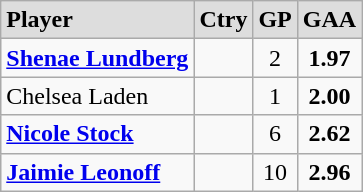<table class="wikitable">
<tr align="center" style="font-weight:bold; background-color:#dddddd;" |>
<td align="left">Player</td>
<td>Ctry</td>
<td>GP</td>
<td>GAA</td>
</tr>
<tr align="center">
<td align="left"><strong><a href='#'>Shenae Lundberg</a></strong></td>
<td></td>
<td>2</td>
<td><strong>1.97</strong></td>
</tr>
<tr align="center">
<td align="left">Chelsea Laden</td>
<td></td>
<td>1</td>
<td><strong>2.00</strong></td>
</tr>
<tr align="center">
<td align="left"><strong><a href='#'>Nicole Stock</a></strong></td>
<td></td>
<td>6</td>
<td><strong>2.62</strong></td>
</tr>
<tr align="center">
<td align="left"><strong><a href='#'>Jaimie Leonoff</a></strong></td>
<td></td>
<td>10</td>
<td><strong>2.96</strong></td>
</tr>
</table>
